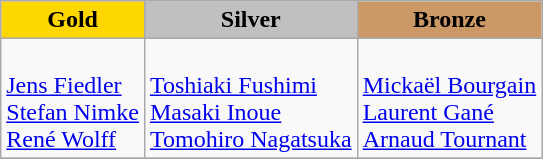<table class="wikitable">
<tr>
<td align=center bgcolor=gold> <strong>Gold</strong></td>
<td align=center bgcolor=silver> <strong>Silver</strong></td>
<td align=center bgcolor=cc9966> <strong>Bronze</strong></td>
</tr>
<tr>
<td><br><a href='#'>Jens Fiedler</a><br><a href='#'>Stefan Nimke</a><br><a href='#'>René Wolff</a></td>
<td><br><a href='#'>Toshiaki Fushimi</a><br><a href='#'>Masaki Inoue</a><br><a href='#'>Tomohiro Nagatsuka</a></td>
<td><br><a href='#'>Mickaël Bourgain</a><br><a href='#'>Laurent Gané</a><br><a href='#'>Arnaud Tournant</a></td>
</tr>
<tr>
</tr>
</table>
